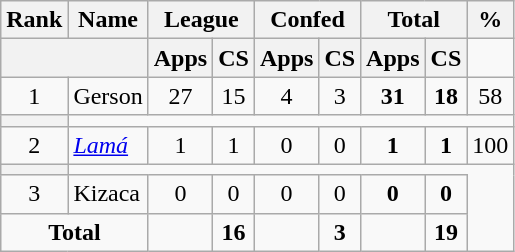<table class="wikitable" style="text-align:center">
<tr>
<th>Rank</th>
<th>Name</th>
<th colspan=2>League</th>
<th colspan=2>Confed</th>
<th colspan=2>Total</th>
<th>%</th>
</tr>
<tr>
<th colspan=2></th>
<th>Apps</th>
<th>CS</th>
<th>Apps</th>
<th>CS</th>
<th>Apps</th>
<th>CS</th>
</tr>
<tr>
<td>1</td>
<td align="left"> Gerson</td>
<td>27</td>
<td>15</td>
<td>4</td>
<td>3</td>
<td><strong>31</strong></td>
<td><strong>18</strong></td>
<td>58</td>
</tr>
<tr>
<th></th>
</tr>
<tr>
<td>2</td>
<td align="left"> <em><a href='#'>Lamá</a></em></td>
<td>1</td>
<td>1</td>
<td>0</td>
<td>0</td>
<td><strong>1</strong></td>
<td><strong>1</strong></td>
<td>100</td>
</tr>
<tr>
<th></th>
</tr>
<tr>
<td>3</td>
<td align="left"> Kizaca</td>
<td>0</td>
<td>0</td>
<td>0</td>
<td>0</td>
<td><strong>0</strong></td>
<td><strong>0</strong></td>
</tr>
<tr>
<td colspan=2><strong>Total</strong></td>
<td></td>
<td><strong>16</strong></td>
<td></td>
<td><strong>3</strong></td>
<td></td>
<td><strong>19</strong></td>
</tr>
</table>
